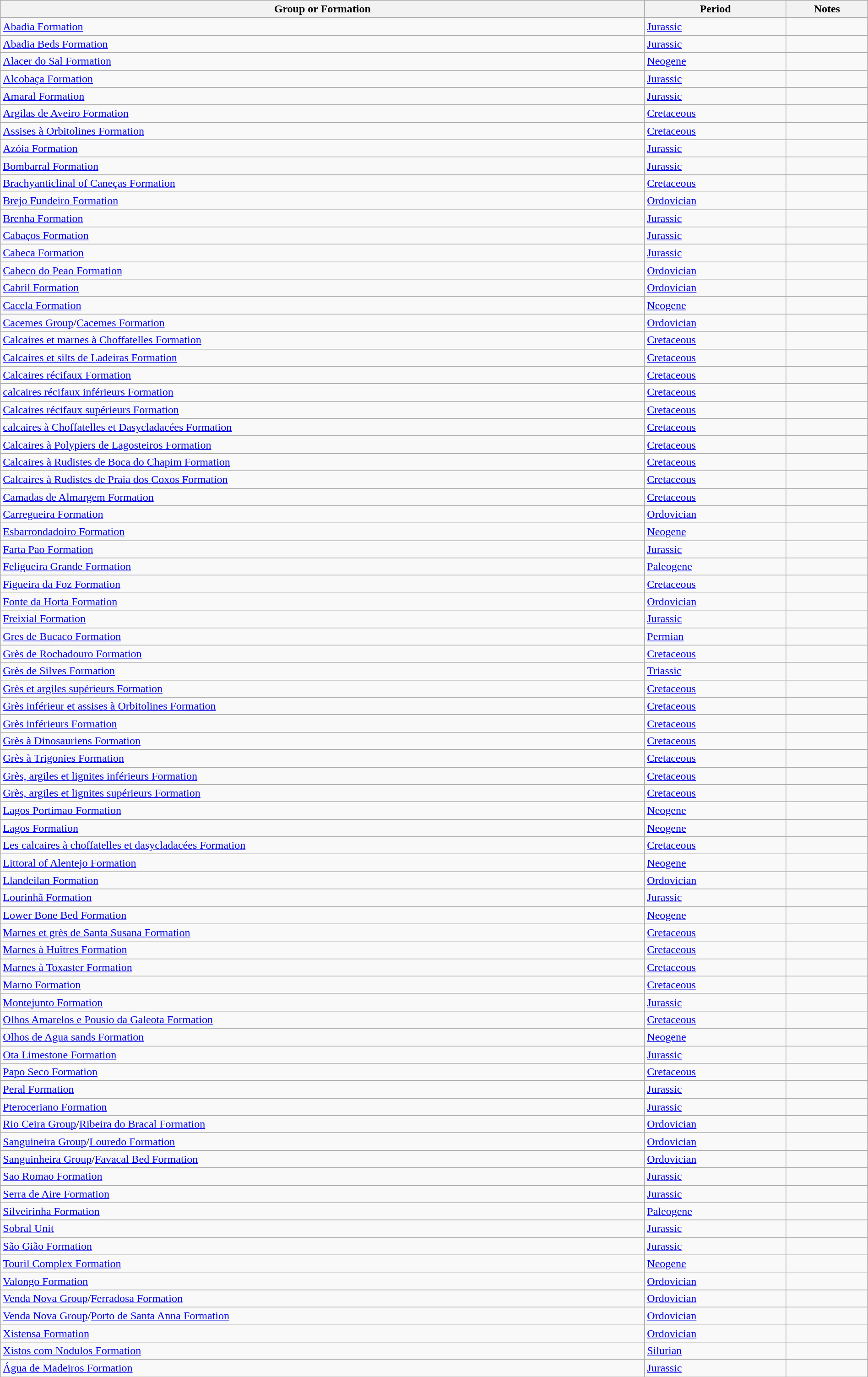<table class="wikitable sortable" style="width: 100%;">
<tr>
<th>Group or Formation</th>
<th>Period</th>
<th class="unsortable">Notes</th>
</tr>
<tr>
<td><a href='#'>Abadia Formation</a></td>
<td><a href='#'>Jurassic</a></td>
<td></td>
</tr>
<tr>
<td><a href='#'>Abadia Beds Formation</a></td>
<td><a href='#'>Jurassic</a></td>
<td></td>
</tr>
<tr>
<td><a href='#'>Alacer do Sal Formation</a></td>
<td><a href='#'>Neogene</a></td>
<td></td>
</tr>
<tr>
<td><a href='#'>Alcobaça Formation</a></td>
<td><a href='#'>Jurassic</a></td>
<td></td>
</tr>
<tr>
<td><a href='#'>Amaral Formation</a></td>
<td><a href='#'>Jurassic</a></td>
<td></td>
</tr>
<tr>
<td><a href='#'>Argilas de Aveiro Formation</a></td>
<td><a href='#'>Cretaceous</a></td>
<td></td>
</tr>
<tr>
<td><a href='#'>Assises à Orbitolines Formation</a></td>
<td><a href='#'>Cretaceous</a></td>
<td></td>
</tr>
<tr>
<td><a href='#'>Azóia Formation</a></td>
<td><a href='#'>Jurassic</a></td>
<td></td>
</tr>
<tr>
<td><a href='#'>Bombarral Formation</a></td>
<td><a href='#'>Jurassic</a></td>
<td></td>
</tr>
<tr>
<td><a href='#'>Brachyanticlinal of Caneças Formation</a></td>
<td><a href='#'>Cretaceous</a></td>
<td></td>
</tr>
<tr>
<td><a href='#'>Brejo Fundeiro Formation</a></td>
<td><a href='#'>Ordovician</a></td>
<td></td>
</tr>
<tr>
<td><a href='#'>Brenha Formation</a></td>
<td><a href='#'>Jurassic</a></td>
<td></td>
</tr>
<tr>
<td><a href='#'>Cabaços Formation</a></td>
<td><a href='#'>Jurassic</a></td>
<td></td>
</tr>
<tr>
<td><a href='#'>Cabeca Formation</a></td>
<td><a href='#'>Jurassic</a></td>
<td></td>
</tr>
<tr>
<td><a href='#'>Cabeco do Peao Formation</a></td>
<td><a href='#'>Ordovician</a></td>
<td></td>
</tr>
<tr>
<td><a href='#'>Cabril Formation</a></td>
<td><a href='#'>Ordovician</a></td>
<td></td>
</tr>
<tr>
<td><a href='#'>Cacela Formation</a></td>
<td><a href='#'>Neogene</a></td>
<td></td>
</tr>
<tr>
<td><a href='#'>Cacemes Group</a>/<a href='#'>Cacemes Formation</a></td>
<td><a href='#'>Ordovician</a></td>
<td></td>
</tr>
<tr>
<td><a href='#'>Calcaires et marnes à Choffatelles Formation</a></td>
<td><a href='#'>Cretaceous</a></td>
<td></td>
</tr>
<tr>
<td><a href='#'>Calcaires et silts de Ladeiras Formation</a></td>
<td><a href='#'>Cretaceous</a></td>
<td></td>
</tr>
<tr>
<td><a href='#'>Calcaires récifaux Formation</a></td>
<td><a href='#'>Cretaceous</a></td>
<td></td>
</tr>
<tr>
<td><a href='#'>calcaires récifaux inférieurs Formation</a></td>
<td><a href='#'>Cretaceous</a></td>
<td></td>
</tr>
<tr>
<td><a href='#'>Calcaires récifaux supérieurs Formation</a></td>
<td><a href='#'>Cretaceous</a></td>
<td></td>
</tr>
<tr>
<td><a href='#'>calcaires à Choffatelles et Dasycladacées Formation</a></td>
<td><a href='#'>Cretaceous</a></td>
<td></td>
</tr>
<tr>
<td><a href='#'>Calcaires à Polypiers de Lagosteiros Formation</a></td>
<td><a href='#'>Cretaceous</a></td>
<td></td>
</tr>
<tr>
<td><a href='#'>Calcaires à Rudistes de Boca do Chapim Formation</a></td>
<td><a href='#'>Cretaceous</a></td>
<td></td>
</tr>
<tr>
<td><a href='#'>Calcaires à Rudistes de Praia dos Coxos Formation</a></td>
<td><a href='#'>Cretaceous</a></td>
<td></td>
</tr>
<tr>
<td><a href='#'>Camadas de Almargem Formation</a></td>
<td><a href='#'>Cretaceous</a></td>
<td></td>
</tr>
<tr>
<td><a href='#'>Carregueira Formation</a></td>
<td><a href='#'>Ordovician</a></td>
<td></td>
</tr>
<tr>
<td><a href='#'>Esbarrondadoiro Formation</a></td>
<td><a href='#'>Neogene</a></td>
<td></td>
</tr>
<tr>
<td><a href='#'>Farta Pao Formation</a></td>
<td><a href='#'>Jurassic</a></td>
<td></td>
</tr>
<tr>
<td><a href='#'>Feligueira Grande Formation</a></td>
<td><a href='#'>Paleogene</a></td>
<td></td>
</tr>
<tr>
<td><a href='#'>Figueira da Foz Formation</a></td>
<td><a href='#'>Cretaceous</a></td>
<td></td>
</tr>
<tr>
<td><a href='#'>Fonte da Horta Formation</a></td>
<td><a href='#'>Ordovician</a></td>
<td></td>
</tr>
<tr>
<td><a href='#'>Freixial Formation</a></td>
<td><a href='#'>Jurassic</a></td>
<td></td>
</tr>
<tr>
<td><a href='#'>Gres de Bucaco Formation</a></td>
<td><a href='#'>Permian</a></td>
<td></td>
</tr>
<tr>
<td><a href='#'>Grès de Rochadouro Formation</a></td>
<td><a href='#'>Cretaceous</a></td>
<td></td>
</tr>
<tr>
<td><a href='#'>Grès de Silves Formation</a></td>
<td><a href='#'>Triassic</a></td>
<td></td>
</tr>
<tr>
<td><a href='#'>Grès et argiles supérieurs Formation</a></td>
<td><a href='#'>Cretaceous</a></td>
<td></td>
</tr>
<tr>
<td><a href='#'>Grès inférieur et assises à Orbitolines Formation</a></td>
<td><a href='#'>Cretaceous</a></td>
<td></td>
</tr>
<tr>
<td><a href='#'>Grès inférieurs Formation</a></td>
<td><a href='#'>Cretaceous</a></td>
<td></td>
</tr>
<tr>
<td><a href='#'>Grès à Dinosauriens Formation</a></td>
<td><a href='#'>Cretaceous</a></td>
<td></td>
</tr>
<tr>
<td><a href='#'>Grès à Trigonies Formation</a></td>
<td><a href='#'>Cretaceous</a></td>
<td></td>
</tr>
<tr>
<td><a href='#'>Grès, argiles et lignites inférieurs Formation</a></td>
<td><a href='#'>Cretaceous</a></td>
<td></td>
</tr>
<tr>
<td><a href='#'>Grès, argiles et lignites supérieurs Formation</a></td>
<td><a href='#'>Cretaceous</a></td>
<td></td>
</tr>
<tr>
<td><a href='#'>Lagos Portimao Formation</a></td>
<td><a href='#'>Neogene</a></td>
<td></td>
</tr>
<tr>
<td><a href='#'>Lagos Formation</a></td>
<td><a href='#'>Neogene</a></td>
<td></td>
</tr>
<tr>
<td><a href='#'>Les calcaires à choffatelles et dasycladacées Formation</a></td>
<td><a href='#'>Cretaceous</a></td>
<td></td>
</tr>
<tr>
<td><a href='#'>Littoral of Alentejo Formation</a></td>
<td><a href='#'>Neogene</a></td>
<td></td>
</tr>
<tr>
<td><a href='#'>Llandeilan Formation</a></td>
<td><a href='#'>Ordovician</a></td>
<td></td>
</tr>
<tr>
<td><a href='#'>Lourinhã Formation</a></td>
<td><a href='#'>Jurassic</a></td>
<td></td>
</tr>
<tr>
<td><a href='#'>Lower Bone Bed Formation</a></td>
<td><a href='#'>Neogene</a></td>
<td></td>
</tr>
<tr>
<td><a href='#'>Marnes et grès de Santa Susana Formation</a></td>
<td><a href='#'>Cretaceous</a></td>
<td></td>
</tr>
<tr>
<td><a href='#'>Marnes à Huîtres Formation</a></td>
<td><a href='#'>Cretaceous</a></td>
<td></td>
</tr>
<tr>
<td><a href='#'>Marnes à Toxaster Formation</a></td>
<td><a href='#'>Cretaceous</a></td>
<td></td>
</tr>
<tr>
<td><a href='#'>Marno Formation</a></td>
<td><a href='#'>Cretaceous</a></td>
<td></td>
</tr>
<tr>
<td><a href='#'>Montejunto Formation</a></td>
<td><a href='#'>Jurassic</a></td>
<td></td>
</tr>
<tr>
<td><a href='#'>Olhos Amarelos e Pousio da Galeota Formation</a></td>
<td><a href='#'>Cretaceous</a></td>
<td></td>
</tr>
<tr>
<td><a href='#'>Olhos de Agua sands Formation</a></td>
<td><a href='#'>Neogene</a></td>
<td></td>
</tr>
<tr>
<td><a href='#'>Ota Limestone Formation</a></td>
<td><a href='#'>Jurassic</a></td>
<td></td>
</tr>
<tr>
<td><a href='#'>Papo Seco Formation</a></td>
<td><a href='#'>Cretaceous</a></td>
<td></td>
</tr>
<tr>
<td><a href='#'>Peral Formation</a></td>
<td><a href='#'>Jurassic</a></td>
<td></td>
</tr>
<tr>
<td><a href='#'>Pteroceriano Formation</a></td>
<td><a href='#'>Jurassic</a></td>
<td></td>
</tr>
<tr>
<td><a href='#'>Rio Ceira Group</a>/<a href='#'>Ribeira do Bracal Formation</a></td>
<td><a href='#'>Ordovician</a></td>
<td></td>
</tr>
<tr>
<td><a href='#'>Sanguineira Group</a>/<a href='#'>Louredo Formation</a></td>
<td><a href='#'>Ordovician</a></td>
<td></td>
</tr>
<tr>
<td><a href='#'>Sanguinheira Group</a>/<a href='#'>Favacal Bed Formation</a></td>
<td><a href='#'>Ordovician</a></td>
<td></td>
</tr>
<tr>
<td><a href='#'>Sao Romao Formation</a></td>
<td><a href='#'>Jurassic</a></td>
<td></td>
</tr>
<tr>
<td><a href='#'>Serra de Aire Formation</a></td>
<td><a href='#'>Jurassic</a></td>
<td></td>
</tr>
<tr>
<td><a href='#'>Silveirinha Formation</a></td>
<td><a href='#'>Paleogene</a></td>
<td></td>
</tr>
<tr>
<td><a href='#'>Sobral Unit</a></td>
<td><a href='#'>Jurassic</a></td>
<td></td>
</tr>
<tr>
<td><a href='#'>São Gião Formation</a></td>
<td><a href='#'>Jurassic</a></td>
<td></td>
</tr>
<tr>
<td><a href='#'>Touril Complex Formation</a></td>
<td><a href='#'>Neogene</a></td>
<td></td>
</tr>
<tr>
<td><a href='#'>Valongo Formation</a></td>
<td><a href='#'>Ordovician</a></td>
<td></td>
</tr>
<tr>
<td><a href='#'>Venda Nova Group</a>/<a href='#'>Ferradosa Formation</a></td>
<td><a href='#'>Ordovician</a></td>
<td></td>
</tr>
<tr>
<td><a href='#'>Venda Nova Group</a>/<a href='#'>Porto de Santa Anna Formation</a></td>
<td><a href='#'>Ordovician</a></td>
<td></td>
</tr>
<tr>
<td><a href='#'>Xistensa Formation</a></td>
<td><a href='#'>Ordovician</a></td>
<td></td>
</tr>
<tr>
<td><a href='#'>Xistos com Nodulos Formation</a></td>
<td><a href='#'>Silurian</a></td>
<td></td>
</tr>
<tr>
<td><a href='#'>Água de Madeiros Formation</a></td>
<td><a href='#'>Jurassic</a></td>
<td></td>
</tr>
<tr>
</tr>
</table>
